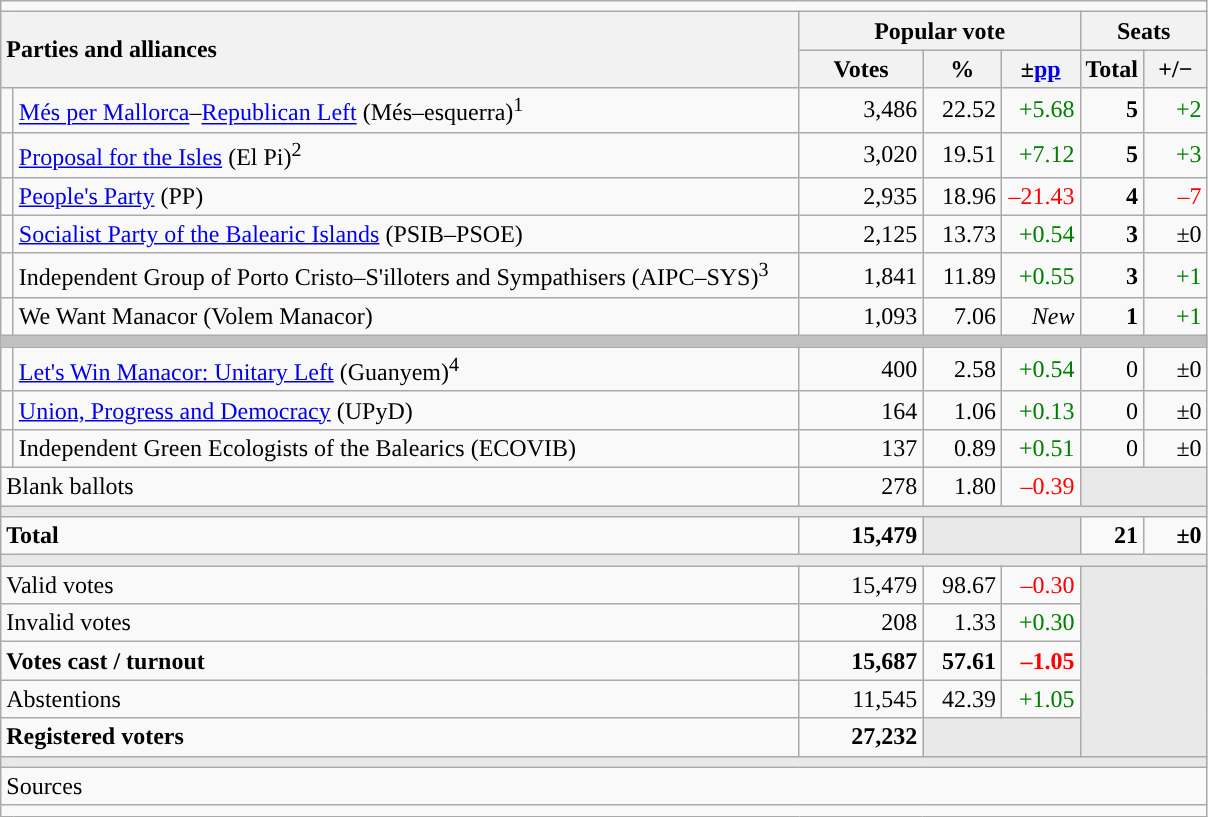<table class="wikitable" style="text-align:right;">
<tr>
<td colspan="7"></td>
</tr>
<tr>
<th style="text-align:left;" rowspan="2" colspan="2" width="525">Parties and alliances</th>
<th colspan="3">Popular vote</th>
<th colspan="2">Seats</th>
</tr>
<tr>
<th width="75">Votes</th>
<th width="45">%</th>
<th width="45">±<a href='#'>pp</a></th>
<th width="35">Total</th>
<th width="35">+/−</th>
</tr>
<tr>
<td width="1" style="color:inherit;background:"></td>
<td align="left"><a href='#'>Més per Mallorca</a>–<a href='#'>Republican Left</a> (Més–esquerra)<sup>1</sup></td>
<td>3,486</td>
<td>22.52</td>
<td style="color:green;">+5.68</td>
<td><strong>5</strong></td>
<td style="color:green;">+2</td>
</tr>
<tr>
<td style="color:inherit;background:"></td>
<td align="left"><a href='#'>Proposal for the Isles</a> (El Pi)<sup>2</sup></td>
<td>3,020</td>
<td>19.51</td>
<td style="color:green;">+7.12</td>
<td><strong>5</strong></td>
<td style="color:green;">+3</td>
</tr>
<tr>
<td style="color:inherit;background:"></td>
<td align="left"><a href='#'>People's Party</a> (PP)</td>
<td>2,935</td>
<td>18.96</td>
<td style="color:red;">–21.43</td>
<td><strong>4</strong></td>
<td style="color:red;">–7</td>
</tr>
<tr>
<td style="color:inherit;background:"></td>
<td align="left"><a href='#'>Socialist Party of the Balearic Islands</a> (PSIB–PSOE)</td>
<td>2,125</td>
<td>13.73</td>
<td style="color:green;">+0.54</td>
<td><strong>3</strong></td>
<td>±0</td>
</tr>
<tr>
<td style="color:inherit;background:"></td>
<td align="left">Independent Group of Porto Cristo–S'illoters and Sympathisers (AIPC–SYS)<sup>3</sup></td>
<td>1,841</td>
<td>11.89</td>
<td style="color:green;">+0.55</td>
<td><strong>3</strong></td>
<td style="color:green;">+1</td>
</tr>
<tr>
<td style="color:inherit;background:"></td>
<td align="left">We Want Manacor (Volem Manacor)</td>
<td>1,093</td>
<td>7.06</td>
<td><em>New</em></td>
<td><strong>1</strong></td>
<td style="color:green;">+1</td>
</tr>
<tr>
<td colspan="7" bgcolor="#C0C0C0"></td>
</tr>
<tr>
<td style="color:inherit;background:"></td>
<td align="left"><a href='#'>Let's Win Manacor: Unitary Left</a> (Guanyem)<sup>4</sup></td>
<td>400</td>
<td>2.58</td>
<td style="color:green;">+0.54</td>
<td>0</td>
<td>±0</td>
</tr>
<tr>
<td style="color:inherit;background:"></td>
<td align="left"><a href='#'>Union, Progress and Democracy</a> (UPyD)</td>
<td>164</td>
<td>1.06</td>
<td style="color:green;">+0.13</td>
<td>0</td>
<td>±0</td>
</tr>
<tr>
<td style="color:inherit;background:"></td>
<td align="left">Independent Green Ecologists of the Balearics (ECOVIB)</td>
<td>137</td>
<td>0.89</td>
<td style="color:green;">+0.51</td>
<td>0</td>
<td>±0</td>
</tr>
<tr>
<td align="left" colspan="2">Blank ballots</td>
<td>278</td>
<td>1.80</td>
<td style="color:red;">–0.39</td>
<td bgcolor="#E9E9E9" colspan="2"></td>
</tr>
<tr>
<td colspan="7" bgcolor="#E9E9E9"></td>
</tr>
<tr style="font-weight:bold;">
<td align="left" colspan="2">Total</td>
<td>15,479</td>
<td bgcolor="#E9E9E9" colspan="2"></td>
<td>21</td>
<td>±0</td>
</tr>
<tr>
<td colspan="7" bgcolor="#E9E9E9"></td>
</tr>
<tr>
<td align="left" colspan="2">Valid votes</td>
<td>15,479</td>
<td>98.67</td>
<td style="color:red;">–0.30</td>
<td bgcolor="#E9E9E9" colspan="2" rowspan="5"></td>
</tr>
<tr>
<td align="left" colspan="2">Invalid votes</td>
<td>208</td>
<td>1.33</td>
<td style="color:green;">+0.30</td>
</tr>
<tr style="font-weight:bold;">
<td align="left" colspan="2">Votes cast / turnout</td>
<td>15,687</td>
<td>57.61</td>
<td style="color:red;">–1.05</td>
</tr>
<tr>
<td align="left" colspan="2">Abstentions</td>
<td>11,545</td>
<td>42.39</td>
<td style="color:green;">+1.05</td>
</tr>
<tr style="font-weight:bold;">
<td align="left" colspan="2">Registered voters</td>
<td>27,232</td>
<td bgcolor="#E9E9E9" colspan="2"></td>
</tr>
<tr>
<td colspan="7" bgcolor="#E9E9E9"></td>
</tr>
<tr>
<td align="left" colspan="7">Sources</td>
</tr>
<tr>
<td colspan="7" style="text-align:left; max-width:790px;"></td>
</tr>
</table>
